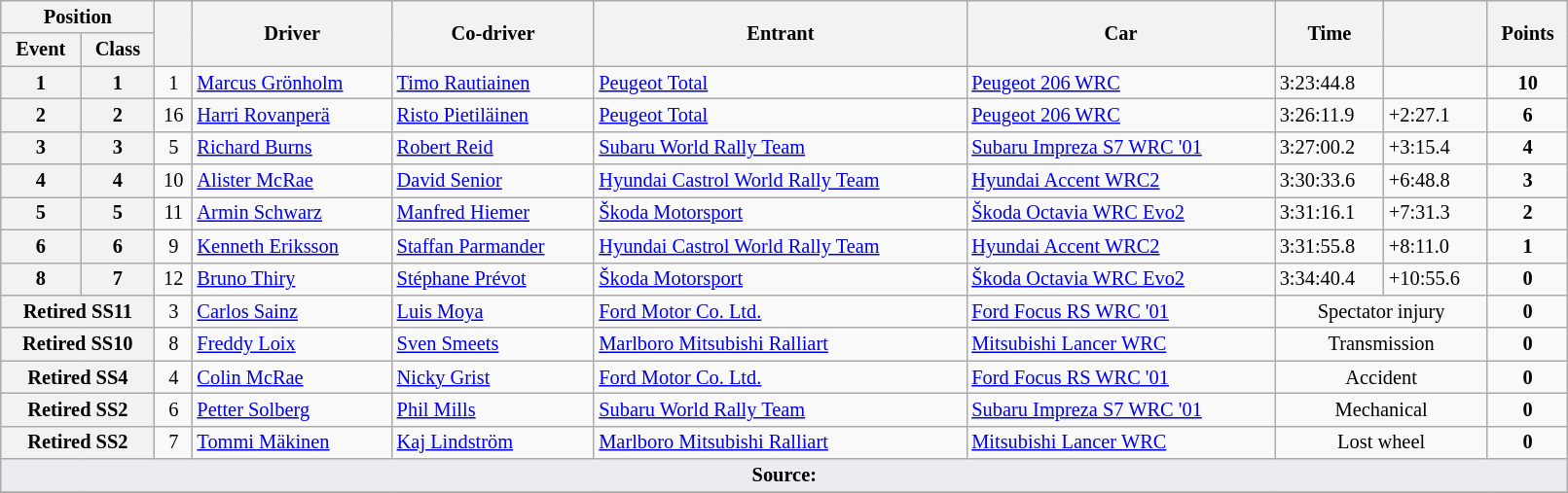<table class="wikitable" width=85% style="font-size: 85%;">
<tr>
<th colspan="2">Position</th>
<th rowspan="2"></th>
<th rowspan="2">Driver</th>
<th rowspan="2">Co-driver</th>
<th rowspan="2">Entrant</th>
<th rowspan="2">Car</th>
<th rowspan="2">Time</th>
<th rowspan="2"></th>
<th rowspan="2">Points</th>
</tr>
<tr>
<th>Event</th>
<th>Class</th>
</tr>
<tr>
<th>1</th>
<th>1</th>
<td align="center">1</td>
<td> <a href='#'>Marcus Grönholm</a></td>
<td> <a href='#'>Timo Rautiainen</a></td>
<td> <a href='#'>Peugeot Total</a></td>
<td><a href='#'>Peugeot 206 WRC</a></td>
<td>3:23:44.8</td>
<td></td>
<td align="center"><strong>10</strong></td>
</tr>
<tr>
<th>2</th>
<th>2</th>
<td align="center">16</td>
<td> <a href='#'>Harri Rovanperä</a></td>
<td> <a href='#'>Risto Pietiläinen</a></td>
<td> <a href='#'>Peugeot Total</a></td>
<td><a href='#'>Peugeot 206 WRC</a></td>
<td>3:26:11.9</td>
<td>+2:27.1</td>
<td align="center"><strong>6</strong></td>
</tr>
<tr>
<th>3</th>
<th>3</th>
<td align="center">5</td>
<td> <a href='#'>Richard Burns</a></td>
<td> <a href='#'>Robert Reid</a></td>
<td> <a href='#'>Subaru World Rally Team</a></td>
<td><a href='#'>Subaru Impreza S7 WRC '01</a></td>
<td>3:27:00.2</td>
<td>+3:15.4</td>
<td align="center"><strong>4</strong></td>
</tr>
<tr>
<th>4</th>
<th>4</th>
<td align="center">10</td>
<td> <a href='#'>Alister McRae</a></td>
<td> <a href='#'>David Senior</a></td>
<td> <a href='#'>Hyundai Castrol World Rally Team</a></td>
<td><a href='#'>Hyundai Accent WRC2</a></td>
<td>3:30:33.6</td>
<td>+6:48.8</td>
<td align="center"><strong>3</strong></td>
</tr>
<tr>
<th>5</th>
<th>5</th>
<td align="center">11</td>
<td> <a href='#'>Armin Schwarz</a></td>
<td> <a href='#'>Manfred Hiemer</a></td>
<td> <a href='#'>Škoda Motorsport</a></td>
<td><a href='#'>Škoda Octavia WRC Evo2</a></td>
<td>3:31:16.1</td>
<td>+7:31.3</td>
<td align="center"><strong>2</strong></td>
</tr>
<tr>
<th>6</th>
<th>6</th>
<td align="center">9</td>
<td> <a href='#'>Kenneth Eriksson</a></td>
<td> <a href='#'>Staffan Parmander</a></td>
<td> <a href='#'>Hyundai Castrol World Rally Team</a></td>
<td><a href='#'>Hyundai Accent WRC2</a></td>
<td>3:31:55.8</td>
<td>+8:11.0</td>
<td align="center"><strong>1</strong></td>
</tr>
<tr>
<th>8</th>
<th>7</th>
<td align="center">12</td>
<td> <a href='#'>Bruno Thiry</a></td>
<td> <a href='#'>Stéphane Prévot</a></td>
<td> <a href='#'>Škoda Motorsport</a></td>
<td><a href='#'>Škoda Octavia WRC Evo2</a></td>
<td>3:34:40.4</td>
<td>+10:55.6</td>
<td align="center"><strong>0</strong></td>
</tr>
<tr>
<th colspan="2">Retired SS11</th>
<td align="center">3</td>
<td> <a href='#'>Carlos Sainz</a></td>
<td> <a href='#'>Luis Moya</a></td>
<td> <a href='#'>Ford Motor Co. Ltd.</a></td>
<td><a href='#'>Ford Focus RS WRC '01</a></td>
<td align="center" colspan="2">Spectator injury</td>
<td align="center"><strong>0</strong></td>
</tr>
<tr>
<th colspan="2">Retired SS10</th>
<td align="center">8</td>
<td> <a href='#'>Freddy Loix</a></td>
<td> <a href='#'>Sven Smeets</a></td>
<td> <a href='#'>Marlboro Mitsubishi Ralliart</a></td>
<td><a href='#'>Mitsubishi Lancer WRC</a></td>
<td align="center" colspan="2">Transmission</td>
<td align="center"><strong>0</strong></td>
</tr>
<tr>
<th colspan="2">Retired SS4</th>
<td align="center">4</td>
<td> <a href='#'>Colin McRae</a></td>
<td> <a href='#'>Nicky Grist</a></td>
<td> <a href='#'>Ford Motor Co. Ltd.</a></td>
<td><a href='#'>Ford Focus RS WRC '01</a></td>
<td align="center" colspan="2">Accident</td>
<td align="center"><strong>0</strong></td>
</tr>
<tr>
<th colspan="2">Retired SS2</th>
<td align="center">6</td>
<td> <a href='#'>Petter Solberg</a></td>
<td> <a href='#'>Phil Mills</a></td>
<td> <a href='#'>Subaru World Rally Team</a></td>
<td><a href='#'>Subaru Impreza S7 WRC '01</a></td>
<td align="center" colspan="2">Mechanical</td>
<td align="center"><strong>0</strong></td>
</tr>
<tr>
<th colspan="2">Retired SS2</th>
<td align="center">7</td>
<td> <a href='#'>Tommi Mäkinen</a></td>
<td> <a href='#'>Kaj Lindström</a></td>
<td> <a href='#'>Marlboro Mitsubishi Ralliart</a></td>
<td><a href='#'>Mitsubishi Lancer WRC</a></td>
<td align="center" colspan="2">Lost wheel</td>
<td align="center"><strong>0</strong></td>
</tr>
<tr>
<td style="background-color:#EAECF0; text-align:center" colspan="10"><strong>Source:</strong></td>
</tr>
<tr>
</tr>
</table>
